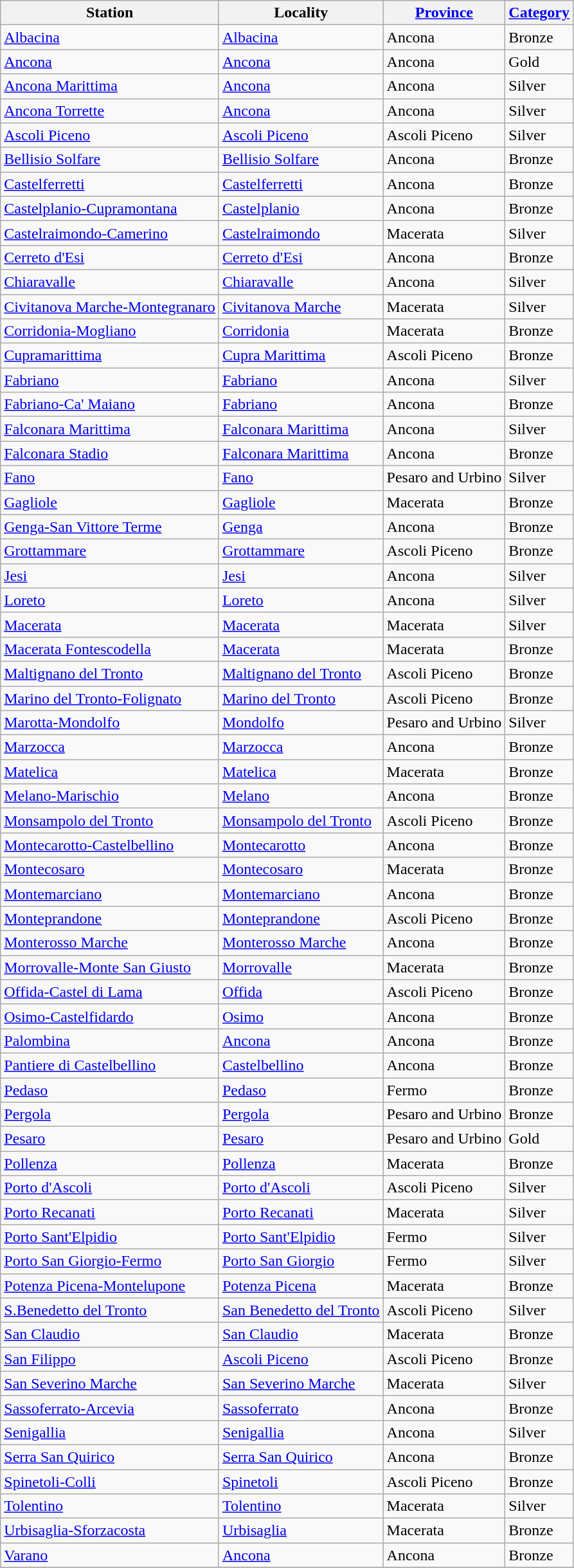<table class="wikitable sortable">
<tr>
<th>Station</th>
<th>Locality</th>
<th><a href='#'>Province</a></th>
<th><a href='#'>Category</a></th>
</tr>
<tr>
<td><a href='#'>Albacina</a></td>
<td><a href='#'>Albacina</a></td>
<td>Ancona</td>
<td>Bronze</td>
</tr>
<tr>
<td><a href='#'>Ancona</a></td>
<td><a href='#'>Ancona</a></td>
<td>Ancona</td>
<td>Gold</td>
</tr>
<tr>
<td><a href='#'>Ancona Marittima</a></td>
<td><a href='#'>Ancona</a></td>
<td>Ancona</td>
<td>Silver</td>
</tr>
<tr>
<td><a href='#'>Ancona Torrette</a></td>
<td><a href='#'>Ancona</a></td>
<td>Ancona</td>
<td>Silver</td>
</tr>
<tr>
<td><a href='#'>Ascoli Piceno</a></td>
<td><a href='#'>Ascoli Piceno</a></td>
<td>Ascoli Piceno</td>
<td>Silver</td>
</tr>
<tr>
<td><a href='#'>Bellisio Solfare</a></td>
<td><a href='#'>Bellisio Solfare</a></td>
<td>Ancona</td>
<td>Bronze</td>
</tr>
<tr>
<td><a href='#'>Castelferretti</a></td>
<td><a href='#'>Castelferretti</a></td>
<td>Ancona</td>
<td>Bronze</td>
</tr>
<tr>
<td><a href='#'>Castelplanio-Cupramontana</a></td>
<td><a href='#'>Castelplanio</a></td>
<td>Ancona</td>
<td>Bronze</td>
</tr>
<tr>
<td><a href='#'>Castelraimondo-Camerino</a></td>
<td><a href='#'>Castelraimondo</a></td>
<td>Macerata</td>
<td>Silver</td>
</tr>
<tr>
<td><a href='#'>Cerreto d'Esi</a></td>
<td><a href='#'>Cerreto d'Esi</a></td>
<td>Ancona</td>
<td>Bronze</td>
</tr>
<tr>
<td><a href='#'>Chiaravalle</a></td>
<td><a href='#'>Chiaravalle</a></td>
<td>Ancona</td>
<td>Silver</td>
</tr>
<tr>
<td><a href='#'>Civitanova Marche-Montegranaro</a></td>
<td><a href='#'>Civitanova Marche</a></td>
<td>Macerata</td>
<td>Silver</td>
</tr>
<tr>
<td><a href='#'>Corridonia-Mogliano</a></td>
<td><a href='#'>Corridonia</a></td>
<td>Macerata</td>
<td>Bronze</td>
</tr>
<tr>
<td><a href='#'>Cupramarittima</a></td>
<td><a href='#'>Cupra Marittima</a></td>
<td>Ascoli Piceno</td>
<td>Bronze</td>
</tr>
<tr>
<td><a href='#'>Fabriano</a></td>
<td><a href='#'>Fabriano</a></td>
<td>Ancona</td>
<td>Silver</td>
</tr>
<tr>
<td><a href='#'>Fabriano-Ca' Maiano</a></td>
<td><a href='#'>Fabriano</a></td>
<td>Ancona</td>
<td>Bronze</td>
</tr>
<tr>
<td><a href='#'>Falconara Marittima</a></td>
<td><a href='#'>Falconara Marittima</a></td>
<td>Ancona</td>
<td>Silver</td>
</tr>
<tr>
<td><a href='#'>Falconara Stadio</a></td>
<td><a href='#'>Falconara Marittima</a></td>
<td>Ancona</td>
<td>Bronze</td>
</tr>
<tr>
<td><a href='#'>Fano</a></td>
<td><a href='#'>Fano</a></td>
<td>Pesaro and Urbino</td>
<td>Silver</td>
</tr>
<tr>
<td><a href='#'>Gagliole</a></td>
<td><a href='#'>Gagliole</a></td>
<td>Macerata</td>
<td>Bronze</td>
</tr>
<tr>
<td><a href='#'>Genga-San Vittore Terme</a></td>
<td><a href='#'>Genga</a></td>
<td>Ancona</td>
<td>Bronze</td>
</tr>
<tr>
<td><a href='#'>Grottammare</a></td>
<td><a href='#'>Grottammare</a></td>
<td>Ascoli Piceno</td>
<td>Bronze</td>
</tr>
<tr>
<td><a href='#'>Jesi</a></td>
<td><a href='#'>Jesi</a></td>
<td>Ancona</td>
<td>Silver</td>
</tr>
<tr>
<td><a href='#'>Loreto</a></td>
<td><a href='#'>Loreto</a></td>
<td>Ancona</td>
<td>Silver</td>
</tr>
<tr>
<td><a href='#'>Macerata</a></td>
<td><a href='#'>Macerata</a></td>
<td>Macerata</td>
<td>Silver</td>
</tr>
<tr>
<td><a href='#'>Macerata Fontescodella</a></td>
<td><a href='#'>Macerata</a></td>
<td>Macerata</td>
<td>Bronze</td>
</tr>
<tr>
<td><a href='#'>Maltignano del Tronto</a></td>
<td><a href='#'>Maltignano del Tronto</a></td>
<td>Ascoli Piceno</td>
<td>Bronze</td>
</tr>
<tr>
<td><a href='#'>Marino del Tronto-Folignato</a></td>
<td><a href='#'>Marino del Tronto</a></td>
<td>Ascoli Piceno</td>
<td>Bronze</td>
</tr>
<tr>
<td><a href='#'>Marotta-Mondolfo</a></td>
<td><a href='#'>Mondolfo</a></td>
<td>Pesaro and Urbino</td>
<td>Silver</td>
</tr>
<tr>
<td><a href='#'>Marzocca</a></td>
<td><a href='#'>Marzocca</a></td>
<td>Ancona</td>
<td>Bronze</td>
</tr>
<tr>
<td><a href='#'>Matelica</a></td>
<td><a href='#'>Matelica</a></td>
<td>Macerata</td>
<td>Bronze</td>
</tr>
<tr>
<td><a href='#'>Melano-Marischio</a></td>
<td><a href='#'>Melano</a></td>
<td>Ancona</td>
<td>Bronze</td>
</tr>
<tr>
<td><a href='#'>Monsampolo del Tronto</a></td>
<td><a href='#'>Monsampolo del Tronto</a></td>
<td>Ascoli Piceno</td>
<td>Bronze</td>
</tr>
<tr>
<td><a href='#'>Montecarotto-Castelbellino</a></td>
<td><a href='#'>Montecarotto</a></td>
<td>Ancona</td>
<td>Bronze</td>
</tr>
<tr>
<td><a href='#'>Montecosaro</a></td>
<td><a href='#'>Montecosaro</a></td>
<td>Macerata</td>
<td>Bronze</td>
</tr>
<tr>
<td><a href='#'>Montemarciano</a></td>
<td><a href='#'>Montemarciano</a></td>
<td>Ancona</td>
<td>Bronze</td>
</tr>
<tr>
<td><a href='#'>Monteprandone</a></td>
<td><a href='#'>Monteprandone</a></td>
<td>Ascoli Piceno</td>
<td>Bronze</td>
</tr>
<tr>
<td><a href='#'>Monterosso Marche</a></td>
<td><a href='#'>Monterosso Marche</a></td>
<td>Ancona</td>
<td>Bronze</td>
</tr>
<tr>
<td><a href='#'>Morrovalle-Monte San Giusto</a></td>
<td><a href='#'>Morrovalle</a></td>
<td>Macerata</td>
<td>Bronze</td>
</tr>
<tr>
<td><a href='#'>Offida-Castel di Lama</a></td>
<td><a href='#'>Offida</a></td>
<td>Ascoli Piceno</td>
<td>Bronze</td>
</tr>
<tr>
<td><a href='#'>Osimo-Castelfidardo</a></td>
<td><a href='#'>Osimo</a></td>
<td>Ancona</td>
<td>Bronze</td>
</tr>
<tr>
<td><a href='#'>Palombina</a></td>
<td><a href='#'>Ancona</a></td>
<td>Ancona</td>
<td>Bronze</td>
</tr>
<tr>
<td><a href='#'>Pantiere di Castelbellino</a></td>
<td><a href='#'>Castelbellino</a></td>
<td>Ancona</td>
<td>Bronze</td>
</tr>
<tr>
<td><a href='#'>Pedaso</a></td>
<td><a href='#'>Pedaso</a></td>
<td>Fermo</td>
<td>Bronze</td>
</tr>
<tr>
<td><a href='#'>Pergola</a></td>
<td><a href='#'>Pergola</a></td>
<td>Pesaro and Urbino</td>
<td>Bronze</td>
</tr>
<tr>
<td><a href='#'>Pesaro</a></td>
<td><a href='#'>Pesaro</a></td>
<td>Pesaro and Urbino</td>
<td>Gold</td>
</tr>
<tr>
<td><a href='#'>Pollenza</a></td>
<td><a href='#'>Pollenza</a></td>
<td>Macerata</td>
<td>Bronze</td>
</tr>
<tr>
<td><a href='#'>Porto d'Ascoli</a></td>
<td><a href='#'>Porto d'Ascoli</a></td>
<td>Ascoli Piceno</td>
<td>Silver</td>
</tr>
<tr>
<td><a href='#'>Porto Recanati</a></td>
<td><a href='#'>Porto Recanati</a></td>
<td>Macerata</td>
<td>Silver</td>
</tr>
<tr>
<td><a href='#'>Porto Sant'Elpidio</a></td>
<td><a href='#'>Porto Sant'Elpidio</a></td>
<td>Fermo</td>
<td>Silver</td>
</tr>
<tr>
<td><a href='#'>Porto San Giorgio-Fermo</a></td>
<td><a href='#'>Porto San Giorgio</a></td>
<td>Fermo</td>
<td>Silver</td>
</tr>
<tr>
<td><a href='#'>Potenza Picena-Montelupone</a></td>
<td><a href='#'>Potenza Picena</a></td>
<td>Macerata</td>
<td>Bronze</td>
</tr>
<tr>
<td><a href='#'>S.Benedetto del Tronto</a></td>
<td><a href='#'>San Benedetto del Tronto</a></td>
<td>Ascoli Piceno</td>
<td>Silver</td>
</tr>
<tr>
<td><a href='#'>San Claudio</a></td>
<td><a href='#'>San Claudio</a></td>
<td>Macerata</td>
<td>Bronze</td>
</tr>
<tr>
<td><a href='#'>San Filippo</a></td>
<td><a href='#'>Ascoli Piceno</a></td>
<td>Ascoli Piceno</td>
<td>Bronze</td>
</tr>
<tr>
<td><a href='#'>San Severino Marche</a></td>
<td><a href='#'>San Severino Marche</a></td>
<td>Macerata</td>
<td>Silver</td>
</tr>
<tr>
<td><a href='#'>Sassoferrato-Arcevia</a></td>
<td><a href='#'>Sassoferrato</a></td>
<td>Ancona</td>
<td>Bronze</td>
</tr>
<tr>
<td><a href='#'>Senigallia</a></td>
<td><a href='#'>Senigallia</a></td>
<td>Ancona</td>
<td>Silver</td>
</tr>
<tr>
<td><a href='#'>Serra San Quirico</a></td>
<td><a href='#'>Serra San Quirico</a></td>
<td>Ancona</td>
<td>Bronze</td>
</tr>
<tr>
<td><a href='#'>Spinetoli-Colli</a></td>
<td><a href='#'>Spinetoli</a></td>
<td>Ascoli Piceno</td>
<td>Bronze</td>
</tr>
<tr>
<td><a href='#'>Tolentino</a></td>
<td><a href='#'>Tolentino</a></td>
<td>Macerata</td>
<td>Silver</td>
</tr>
<tr>
<td><a href='#'>Urbisaglia-Sforzacosta</a></td>
<td><a href='#'>Urbisaglia</a></td>
<td>Macerata</td>
<td>Bronze</td>
</tr>
<tr>
<td><a href='#'>Varano</a></td>
<td><a href='#'>Ancona</a></td>
<td>Ancona</td>
<td>Bronze</td>
</tr>
<tr>
</tr>
</table>
